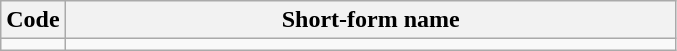<table class="wikitable sortable">
<tr>
<th>Code</th>
<th width=400px>Short-form name</th>
</tr>
<tr>
<td></td>
<td></td>
</tr>
</table>
